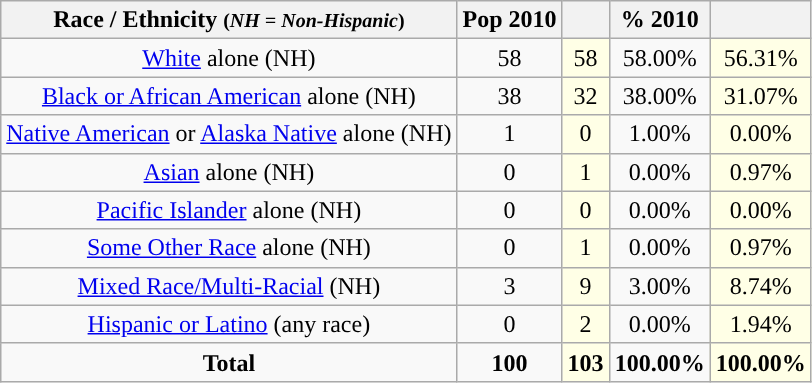<table class="wikitable" style="text-align:center;">
<tr>
<th>Race / Ethnicity <small>(<em>NH = Non-Hispanic</em>)</small></th>
<th>Pop 2010</th>
<th></th>
<th>% 2010</th>
<th></th>
</tr>
<tr>
<td><a href='#'>White</a> alone (NH)</td>
<td>58</td>
<td style='background: #ffffe6;'>58</td>
<td>58.00%</td>
<td style='background: #ffffe6;'>56.31%</td>
</tr>
<tr>
<td><a href='#'>Black or African American</a> alone (NH)</td>
<td>38</td>
<td style='background: #ffffe6;'>32</td>
<td>38.00%</td>
<td style='background: #ffffe6;'>31.07%</td>
</tr>
<tr>
<td><a href='#'>Native American</a> or <a href='#'>Alaska Native</a> alone (NH)</td>
<td>1</td>
<td style='background: #ffffe6;'>0</td>
<td>1.00%</td>
<td style='background: #ffffe6;'>0.00%</td>
</tr>
<tr>
<td><a href='#'>Asian</a> alone (NH)</td>
<td>0</td>
<td style='background: #ffffe6;'>1</td>
<td>0.00%</td>
<td style='background: #ffffe6;'>0.97%</td>
</tr>
<tr>
<td><a href='#'>Pacific Islander</a> alone (NH)</td>
<td>0</td>
<td style='background: #ffffe6;'>0</td>
<td>0.00%</td>
<td style='background: #ffffe6;'>0.00%</td>
</tr>
<tr>
<td><a href='#'>Some Other Race</a> alone (NH)</td>
<td>0</td>
<td style='background: #ffffe6;'>1</td>
<td>0.00%</td>
<td style='background: #ffffe6;'>0.97%</td>
</tr>
<tr>
<td><a href='#'>Mixed Race/Multi-Racial</a> (NH)</td>
<td>3</td>
<td style='background: #ffffe6;'>9</td>
<td>3.00%</td>
<td style='background: #ffffe6;'>8.74%</td>
</tr>
<tr>
<td><a href='#'>Hispanic or Latino</a> (any race)</td>
<td>0</td>
<td style='background: #ffffe6;'>2</td>
<td>0.00%</td>
<td style='background: #ffffe6;'>1.94%</td>
</tr>
<tr>
<td><strong>Total</strong></td>
<td><strong>100</strong></td>
<td style='background: #ffffe6;'><strong>103</strong></td>
<td><strong>100.00%</strong></td>
<td style='background: #ffffe6;'><strong>100.00%</strong></td>
</tr>
</table>
